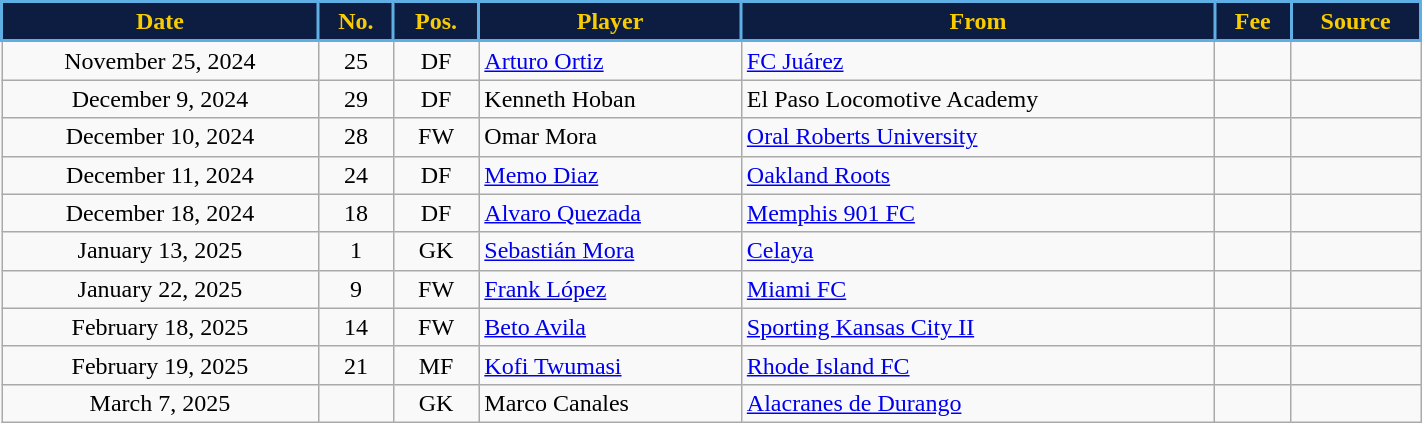<table class="wikitable plainrowheaders sortable" sortable" style="text-align:center;width:75%;">
<tr>
<th style="background:#0D1D41; color:#F8CC00; border:2px solid #5FAFE4;" scope="col">Date</th>
<th style="background:#0D1D41; color:#F8CC00; border:2px solid #5FAFE4;" scope="col">No.</th>
<th style="background:#0D1D41; color:#F8CC00; border:2px solid #5FAFE4;" scope="col">Pos.</th>
<th style="background:#0D1D41; color:#F8CC00; border:2px solid #5FAFE4;" scope="col">Player</th>
<th style="background:#0D1D41; color:#F8CC00; border:2px solid #5FAFE4;" scope="col">From</th>
<th style="background:#0D1D41; color:#F8CC00; border:2px solid #5FAFE4;" scope="col">Fee</th>
<th style="background:#0D1D41; color:#F8CC00; border:2px solid #5FAFE4;" scope="col">Source</th>
</tr>
<tr>
<td>November 25, 2024</td>
<td>25</td>
<td>DF</td>
<td align=left> <a href='#'>Arturo Ortiz</a></td>
<td align=left> <a href='#'>FC Juárez</a></td>
<td></td>
<td></td>
</tr>
<tr>
<td>December 9, 2024</td>
<td>29</td>
<td>DF</td>
<td align=left> Kenneth Hoban</td>
<td align=left> El Paso Locomotive Academy</td>
<td></td>
<td></td>
</tr>
<tr>
<td>December 10, 2024</td>
<td>28</td>
<td>FW</td>
<td align=left> Omar Mora</td>
<td align=left> <a href='#'>Oral Roberts University</a></td>
<td></td>
<td></td>
</tr>
<tr>
<td>December 11, 2024</td>
<td>24</td>
<td>DF</td>
<td align=left> <a href='#'>Memo Diaz</a></td>
<td align=left> <a href='#'>Oakland Roots</a></td>
<td></td>
<td></td>
</tr>
<tr>
<td>December 18, 2024</td>
<td>18</td>
<td>DF</td>
<td align=left> <a href='#'>Alvaro Quezada</a></td>
<td align=left> <a href='#'>Memphis 901 FC</a></td>
<td></td>
<td></td>
</tr>
<tr>
<td>January 13, 2025</td>
<td>1</td>
<td>GK</td>
<td align=left> <a href='#'>Sebastián Mora</a></td>
<td align=left> <a href='#'>Celaya</a></td>
<td></td>
<td></td>
</tr>
<tr>
<td>January 22, 2025</td>
<td>9</td>
<td>FW</td>
<td align=left> <a href='#'>Frank López</a></td>
<td align=left> <a href='#'>Miami FC</a></td>
<td></td>
<td></td>
</tr>
<tr>
<td>February 18, 2025</td>
<td>14</td>
<td>FW</td>
<td align=left> <a href='#'>Beto Avila</a></td>
<td align=left> <a href='#'>Sporting Kansas City II</a></td>
<td></td>
<td></td>
</tr>
<tr>
<td>February 19, 2025</td>
<td>21</td>
<td>MF</td>
<td align=left> <a href='#'>Kofi Twumasi</a></td>
<td align=left> <a href='#'>Rhode Island FC</a></td>
<td></td>
<td></td>
</tr>
<tr>
<td>March 7, 2025</td>
<td></td>
<td>GK</td>
<td align=left> Marco Canales</td>
<td align=left> <a href='#'>Alacranes de Durango</a></td>
<td></td>
<td></td>
</tr>
</table>
